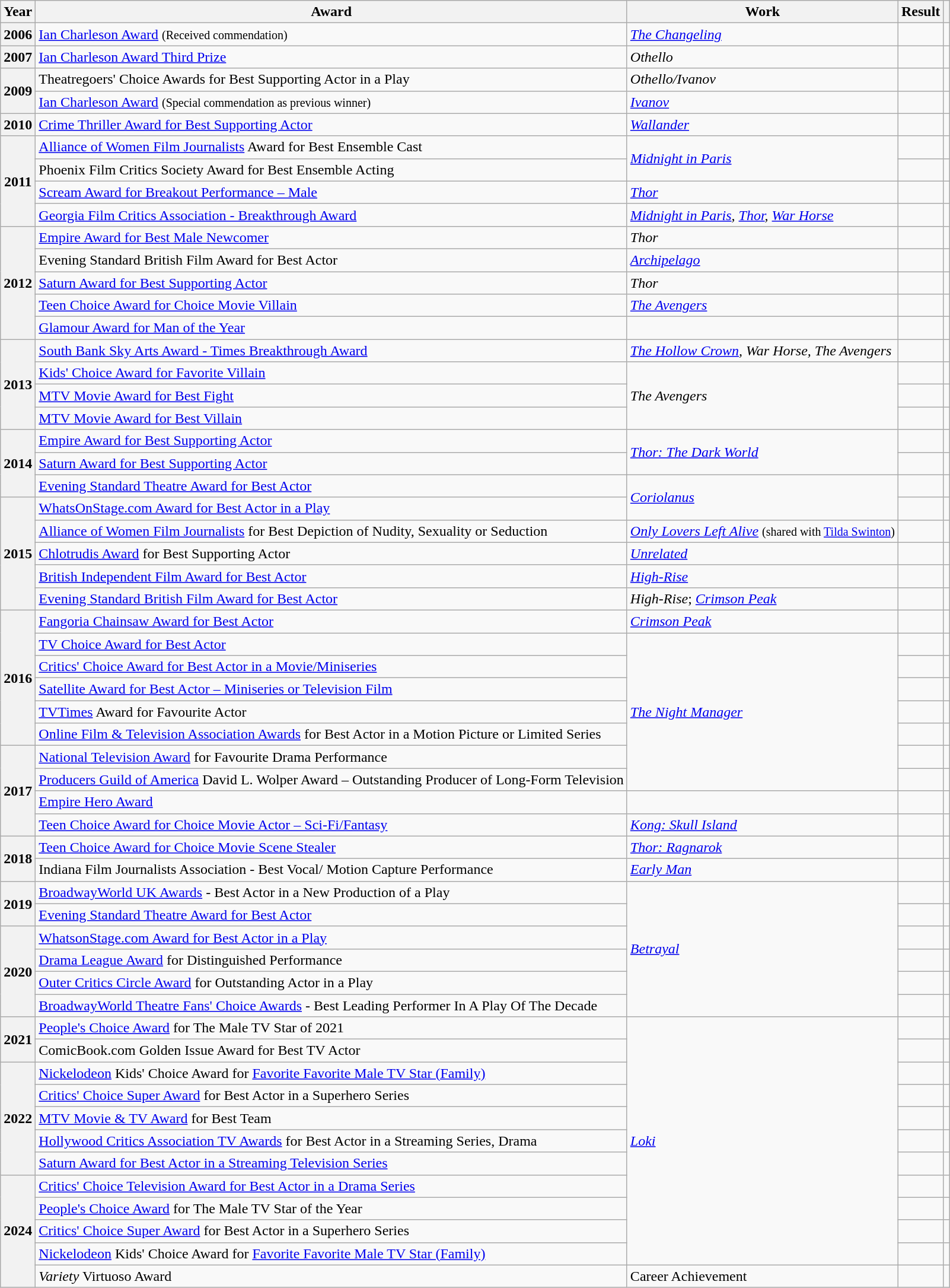<table class="wikitable plainrowheaders sortable" style="margin-right: 0;">
<tr>
<th scope="col">Year</th>
<th scope="col">Award</th>
<th scope="col">Work</th>
<th scope="col">Result</th>
<th scope="col" class="unsortable"></th>
</tr>
<tr>
<th scope="row" ,>2006</th>
<td><a href='#'>Ian Charleson Award</a> <small>(Received commendation)</small></td>
<td><em><a href='#'>The Changeling</a></em></td>
<td></td>
<td></td>
</tr>
<tr>
<th scope="row" ,>2007</th>
<td><a href='#'>Ian Charleson Award Third Prize</a></td>
<td><em>Othello</em></td>
<td></td>
<td></td>
</tr>
<tr>
<th rowspan="2" scope="row">2009</th>
<td>Theatregoers' Choice Awards for Best Supporting Actor in a Play</td>
<td><em>Othello/Ivanov</em></td>
<td></td>
<td></td>
</tr>
<tr>
<td><a href='#'>Ian Charleson Award</a> <small>(Special commendation as previous winner)</small></td>
<td><em><a href='#'>Ivanov</a></em></td>
<td></td>
<td></td>
</tr>
<tr>
<th scope="row">2010</th>
<td><a href='#'>Crime Thriller Award for Best Supporting Actor</a></td>
<td><em><a href='#'>Wallander</a></em></td>
<td></td>
<td></td>
</tr>
<tr>
<th rowspan="4" scope="row">2011</th>
<td><a href='#'>Alliance of Women Film Journalists</a> Award for Best Ensemble Cast</td>
<td rowspan="2"><em><a href='#'>Midnight in Paris</a></em></td>
<td></td>
<td></td>
</tr>
<tr>
<td>Phoenix Film Critics Society Award for Best Ensemble Acting</td>
<td></td>
<td></td>
</tr>
<tr>
<td><a href='#'>Scream Award for Breakout Performance – Male</a></td>
<td><em><a href='#'>Thor</a></em></td>
<td></td>
<td></td>
</tr>
<tr>
<td><a href='#'>Georgia Film Critics Association - Breakthrough Award</a></td>
<td><em><a href='#'>Midnight in Paris</a>, <a href='#'>Thor</a>, <a href='#'>War Horse</a></em></td>
<td></td>
<td></td>
</tr>
<tr>
<th rowspan="5" scope="row">2012</th>
<td><a href='#'>Empire Award for Best Male Newcomer</a></td>
<td><em>Thor</em></td>
<td></td>
<td></td>
</tr>
<tr>
<td>Evening Standard British Film Award for Best Actor</td>
<td><em><a href='#'>Archipelago</a></em></td>
<td></td>
<td></td>
</tr>
<tr>
<td><a href='#'>Saturn Award for Best Supporting Actor</a></td>
<td><em>Thor</em></td>
<td></td>
<td></td>
</tr>
<tr>
<td><a href='#'>Teen Choice Award for Choice Movie Villain</a></td>
<td><em><a href='#'>The Avengers</a></em></td>
<td></td>
<td></td>
</tr>
<tr>
<td><a href='#'>Glamour Award for Man of the Year</a></td>
<td></td>
<td></td>
<td></td>
</tr>
<tr>
<th rowspan="4" scope="row">2013</th>
<td><a href='#'>South Bank Sky Arts Award - Times Breakthrough Award</a></td>
<td><em><a href='#'>The Hollow Crown</a>, War Horse, The Avengers</em></td>
<td></td>
<td></td>
</tr>
<tr>
<td><a href='#'>Kids' Choice Award for Favorite Villain</a></td>
<td rowspan="3"><em>The Avengers</em></td>
<td></td>
<td></td>
</tr>
<tr>
<td><a href='#'>MTV Movie Award for Best Fight</a></td>
<td></td>
<td></td>
</tr>
<tr>
<td><a href='#'>MTV Movie Award for Best Villain</a></td>
<td></td>
<td></td>
</tr>
<tr>
<th rowspan="3" scope="row">2014</th>
<td><a href='#'>Empire Award for Best Supporting Actor</a></td>
<td rowspan="2"><em><a href='#'>Thor: The Dark World</a></em></td>
<td></td>
<td></td>
</tr>
<tr>
<td><a href='#'>Saturn Award for Best Supporting Actor</a></td>
<td></td>
<td></td>
</tr>
<tr>
<td><a href='#'>Evening Standard Theatre Award for Best Actor</a></td>
<td rowspan="2" scope="row"><em><a href='#'>Coriolanus</a></em></td>
<td></td>
<td></td>
</tr>
<tr>
<th rowspan="5" scope="row">2015</th>
<td><a href='#'>WhatsOnStage.com Award for Best Actor in a Play</a></td>
<td></td>
<td></td>
</tr>
<tr>
<td><a href='#'>Alliance of Women Film Journalists</a> for Best Depiction of Nudity, Sexuality or Seduction</td>
<td><em><a href='#'>Only Lovers Left Alive</a></em> <small>(shared with <a href='#'>Tilda Swinton</a>)</small></td>
<td></td>
<td></td>
</tr>
<tr>
<td><a href='#'>Chlotrudis Award</a> for Best Supporting Actor</td>
<td><em><a href='#'>Unrelated</a></em></td>
<td></td>
<td></td>
</tr>
<tr>
<td><a href='#'>British Independent Film Award for Best Actor</a></td>
<td><em><a href='#'>High-Rise</a></em></td>
<td></td>
<td></td>
</tr>
<tr>
<td><a href='#'>Evening Standard British Film Award for Best Actor</a></td>
<td><em>High-Rise</em>; <em><a href='#'>Crimson Peak</a></em></td>
<td></td>
<td></td>
</tr>
<tr>
<th rowspan="6" scope="row">2016</th>
<td><a href='#'>Fangoria Chainsaw Award for Best Actor</a></td>
<td><em><a href='#'>Crimson Peak</a></em></td>
<td></td>
<td></td>
</tr>
<tr>
<td><a href='#'>TV Choice Award for Best Actor</a></td>
<td rowspan="7"><em><a href='#'>The Night Manager</a></em></td>
<td></td>
<td></td>
</tr>
<tr>
<td><a href='#'>Critics' Choice Award for Best Actor in a Movie/Miniseries</a></td>
<td></td>
<td></td>
</tr>
<tr>
<td><a href='#'>Satellite Award for Best Actor – Miniseries or Television Film</a></td>
<td></td>
<td></td>
</tr>
<tr>
<td><a href='#'>TVTimes</a> Award for Favourite Actor</td>
<td></td>
<td></td>
</tr>
<tr>
<td><a href='#'>Online Film & Television Association Awards</a> for Best Actor in a Motion Picture or Limited Series</td>
<td></td>
<td></td>
</tr>
<tr>
<th rowspan="4" scope="row">2017</th>
<td><a href='#'>National Television Award</a> for Favourite Drama Performance</td>
<td></td>
<td></td>
</tr>
<tr>
<td><a href='#'>Producers Guild of America</a> David L. Wolper Award – Outstanding Producer of Long-Form Television</td>
<td></td>
<td></td>
</tr>
<tr>
<td><a href='#'>Empire Hero Award</a></td>
<td></td>
<td></td>
<td></td>
</tr>
<tr>
<td><a href='#'>Teen Choice Award for Choice Movie Actor – Sci-Fi/Fantasy</a></td>
<td><em><a href='#'>Kong: Skull Island</a></em></td>
<td></td>
<td></td>
</tr>
<tr>
<th rowspan="2" scope="row">2018</th>
<td><a href='#'>Teen Choice Award for Choice Movie Scene Stealer</a></td>
<td><em><a href='#'>Thor: Ragnarok</a></em></td>
<td></td>
<td></td>
</tr>
<tr>
<td>Indiana Film Journalists Association - Best Vocal/ Motion Capture Performance</td>
<td><em><a href='#'>Early Man</a></em></td>
<td></td>
<td></td>
</tr>
<tr>
<th rowspan="2" scope="row">2019</th>
<td><a href='#'>BroadwayWorld UK Awards</a> - Best Actor in a New Production of a Play</td>
<td rowspan="6"><em><a href='#'>Betrayal</a></em></td>
<td></td>
<td></td>
</tr>
<tr>
<td><a href='#'>Evening Standard Theatre Award for Best Actor</a></td>
<td></td>
<td></td>
</tr>
<tr>
<th rowspan="4" scope="row">2020</th>
<td><a href='#'>WhatsonStage.com Award for Best Actor in a Play</a></td>
<td></td>
<td></td>
</tr>
<tr>
<td><a href='#'>Drama League Award</a> for Distinguished Performance</td>
<td></td>
<td></td>
</tr>
<tr>
<td><a href='#'>Outer Critics Circle Award</a> for Outstanding Actor in a Play</td>
<td></td>
<td></td>
</tr>
<tr>
<td><a href='#'>BroadwayWorld Theatre Fans' Choice Awards</a> - Best Leading Performer In A Play Of The Decade</td>
<td></td>
<td></td>
</tr>
<tr>
<th rowspan="2" scope="row">2021</th>
<td><a href='#'>People's Choice Award</a> for The Male TV Star of 2021</td>
<td rowspan="11"><em><a href='#'>Loki</a></em></td>
<td></td>
<td></td>
</tr>
<tr>
<td>ComicBook.com Golden Issue Award for Best TV Actor</td>
<td></td>
<td></td>
</tr>
<tr>
<th rowspan="5" scope="row">2022</th>
<td><a href='#'>Nickelodeon</a> Kids' Choice Award for <a href='#'>Favorite Favorite Male TV Star (Family)</a></td>
<td></td>
<td></td>
</tr>
<tr>
<td><a href='#'>Critics' Choice Super Award</a> for Best Actor in a Superhero Series</td>
<td></td>
<td></td>
</tr>
<tr>
<td><a href='#'>MTV Movie & TV Award</a> for Best Team</td>
<td></td>
<td></td>
</tr>
<tr>
<td><a href='#'>Hollywood Critics Association TV Awards</a> for Best Actor in a Streaming Series, Drama</td>
<td></td>
<td></td>
</tr>
<tr>
<td><a href='#'>Saturn Award for Best Actor in a Streaming Television Series</a></td>
<td></td>
<td></td>
</tr>
<tr>
<th rowspan="5" scope="row">2024</th>
<td><a href='#'>Critics' Choice Television Award for Best Actor in a Drama Series</a></td>
<td></td>
<td></td>
</tr>
<tr>
<td><a href='#'>People's Choice Award</a> for The Male TV Star of the Year</td>
<td></td>
<td></td>
</tr>
<tr>
<td><a href='#'>Critics' Choice Super Award</a> for Best Actor in a Superhero Series</td>
<td></td>
<td></td>
</tr>
<tr>
<td><a href='#'>Nickelodeon</a> Kids' Choice Award for <a href='#'>Favorite Favorite Male TV Star (Family)</a></td>
<td></td>
<td></td>
</tr>
<tr>
<td><em>Variety</em> Virtuoso Award</td>
<td>Career Achievement</td>
<td></td>
<td></td>
</tr>
</table>
